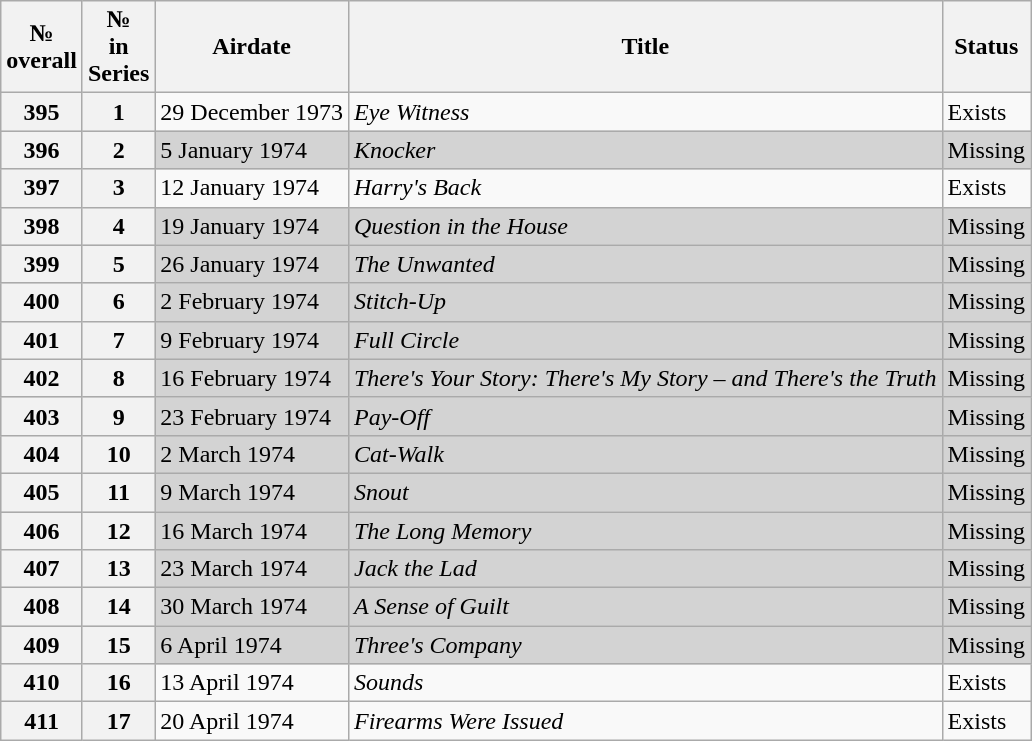<table class="wikitable">
<tr>
<th>№<br>overall</th>
<th>№<br>in<br>Series</th>
<th>Airdate</th>
<th>Title</th>
<th>Status</th>
</tr>
<tr>
<th style="text-align:center;">395</th>
<th style="text-align:center;">1</th>
<td>29 December 1973</td>
<td><em>Eye Witness</em></td>
<td>Exists</td>
</tr>
<tr style="background:lightgrey;">
<th style="text-align:center;">396</th>
<th style="text-align:center;">2</th>
<td>5 January 1974</td>
<td><em>Knocker</em></td>
<td>Missing</td>
</tr>
<tr>
<th style="text-align:center;">397</th>
<th style="text-align:center;">3</th>
<td>12 January 1974</td>
<td><em>Harry's Back</em></td>
<td>Exists</td>
</tr>
<tr style="background:lightgrey;">
<th style="text-align:center;">398</th>
<th style="text-align:center;">4</th>
<td>19 January 1974</td>
<td><em>Question in the House</em></td>
<td>Missing</td>
</tr>
<tr style="background:lightgrey;">
<th style="text-align:center;">399</th>
<th style="text-align:center;">5</th>
<td>26 January 1974</td>
<td><em>The Unwanted</em></td>
<td>Missing</td>
</tr>
<tr style="background:lightgrey;">
<th style="text-align:center;">400</th>
<th style="text-align:center;">6</th>
<td>2 February 1974</td>
<td><em>Stitch-Up</em></td>
<td>Missing</td>
</tr>
<tr style="background:lightgrey;">
<th style="text-align:center;">401</th>
<th style="text-align:center;">7</th>
<td>9 February 1974</td>
<td><em>Full Circle</em></td>
<td>Missing</td>
</tr>
<tr style="background:lightgrey;">
<th style="text-align:center;">402</th>
<th style="text-align:center;">8</th>
<td>16 February 1974</td>
<td><em>There's Your Story: There's My Story – and There's the Truth</em></td>
<td>Missing</td>
</tr>
<tr style="background:lightgrey;">
<th style="text-align:center;">403</th>
<th style="text-align:center;">9</th>
<td>23 February 1974</td>
<td><em>Pay-Off</em></td>
<td>Missing</td>
</tr>
<tr style="background:lightgrey;">
<th style="text-align:center;">404</th>
<th style="text-align:center;">10</th>
<td>2 March 1974</td>
<td><em>Cat-Walk</em></td>
<td>Missing</td>
</tr>
<tr style="background:lightgrey;">
<th style="text-align:center;">405</th>
<th style="text-align:center;">11</th>
<td>9 March 1974</td>
<td><em>Snout</em></td>
<td>Missing</td>
</tr>
<tr style="background:lightgrey;">
<th style="text-align:center;">406</th>
<th style="text-align:center;">12</th>
<td>16 March 1974</td>
<td><em>The Long Memory</em></td>
<td>Missing</td>
</tr>
<tr style="background:lightgrey;">
<th style="text-align:center;">407</th>
<th style="text-align:center;">13</th>
<td>23 March 1974</td>
<td><em>Jack the Lad</em></td>
<td>Missing</td>
</tr>
<tr style="background:lightgrey;">
<th style="text-align:center;">408</th>
<th style="text-align:center;">14</th>
<td>30 March 1974</td>
<td><em>A Sense of Guilt</em></td>
<td>Missing</td>
</tr>
<tr style="background:lightgrey;">
<th style="text-align:center;">409</th>
<th style="text-align:center;">15</th>
<td>6 April 1974</td>
<td><em>Three's Company</em></td>
<td>Missing</td>
</tr>
<tr>
<th style="text-align:center;">410</th>
<th style="text-align:center;">16</th>
<td>13 April 1974</td>
<td><em>Sounds</em></td>
<td>Exists</td>
</tr>
<tr>
<th style="text-align:center;">411</th>
<th style="text-align:center;">17</th>
<td>20 April 1974</td>
<td><em>Firearms Were Issued</em></td>
<td>Exists</td>
</tr>
</table>
